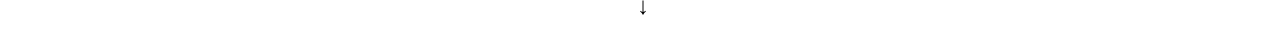<table style="width:100%; text-align:center; font-weight:bold;">
<tr>
<td colspan="10">↓</td>
</tr>
<tr style="color:white;">
<td style="background:">58</td>
<td style="background:">28</td>
<td style="background:">21</td>
</tr>
<tr>
<td></td>
<td></td>
<td></td>
</tr>
</table>
